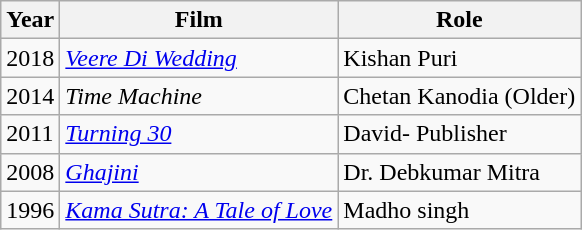<table class="wikitable">
<tr>
<th>Year</th>
<th>Film</th>
<th>Role</th>
</tr>
<tr>
<td>2018</td>
<td><em><a href='#'>Veere Di Wedding</a></em></td>
<td>Kishan Puri</td>
</tr>
<tr>
<td>2014</td>
<td><em>Time Machine</em></td>
<td>Chetan Kanodia (Older)</td>
</tr>
<tr>
<td>2011</td>
<td><em><a href='#'>Turning 30</a></em></td>
<td>David- Publisher</td>
</tr>
<tr>
<td>2008</td>
<td><em><a href='#'>Ghajini</a></em></td>
<td>Dr. Debkumar Mitra</td>
</tr>
<tr>
<td>1996</td>
<td><em><a href='#'>Kama Sutra: A Tale of Love</a></em></td>
<td>Madho singh</td>
</tr>
</table>
